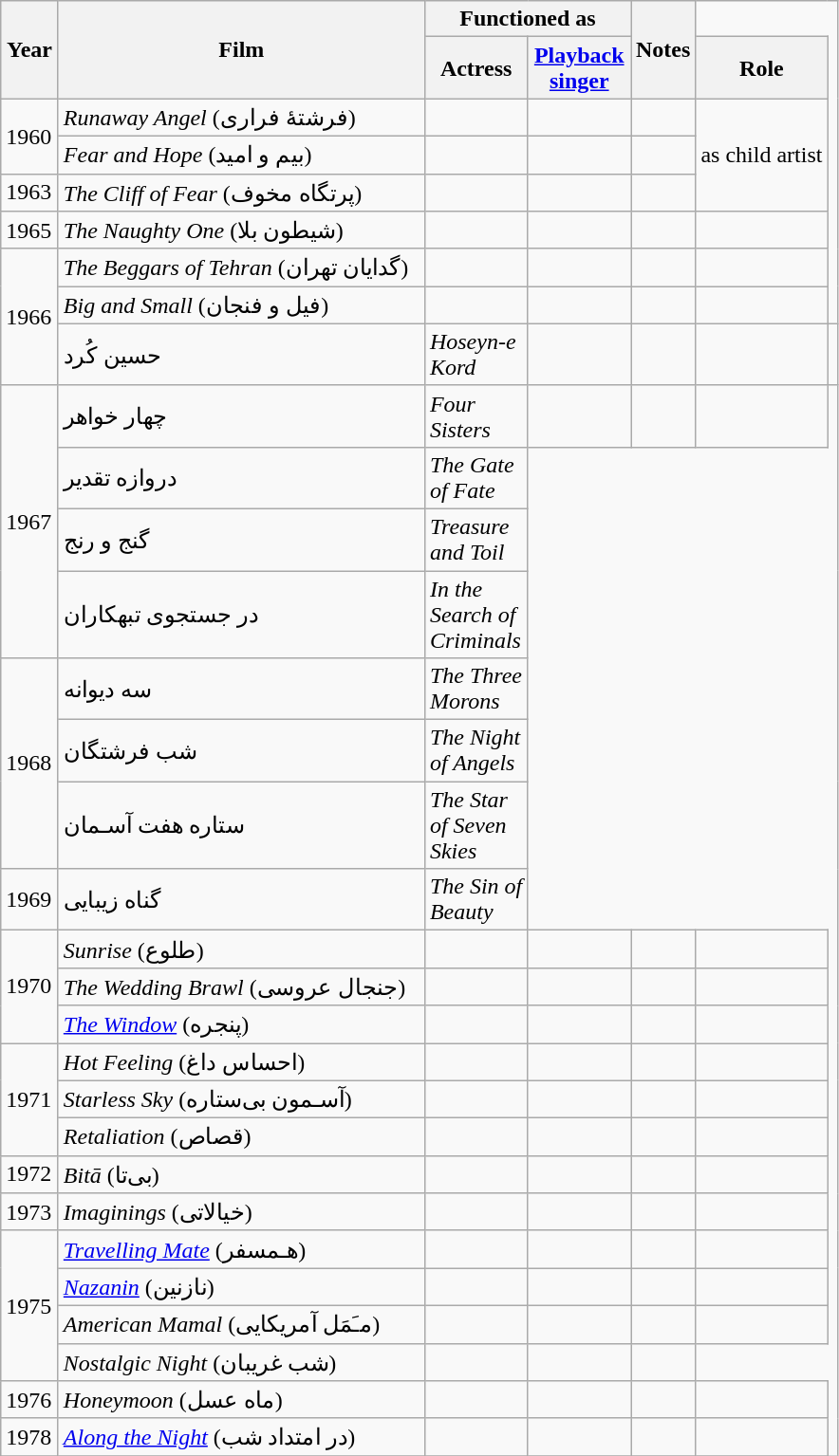<table class="wikitable sortable" style="margin-right: 0;">
<tr>
<th rowspan="2" style="width:33px;">Year</th>
<th rowspan="2" style="width:250px;">Film</th>
<th colspan="2">Functioned as</th>
<th rowspan="2">Notes</th>
</tr>
<tr>
<th style="width:65px;">Actress</th>
<th style="width:65px;"><a href='#'>Playback singer</a></th>
<th>Role</th>
</tr>
<tr>
<td rowspan=2>1960</td>
<td><em>Runaway Angel</em> (فرشتۀ فراری)</td>
<td></td>
<td></td>
<td></td>
<td rowspan=3>as child artist</td>
</tr>
<tr>
<td><em>Fear and Hope</em> (بیم و امید)</td>
<td></td>
<td></td>
<td></td>
</tr>
<tr>
<td>1963</td>
<td><em>The Cliff of Fear</em> (پرتگاه مخوف)</td>
<td></td>
<td></td>
<td></td>
</tr>
<tr>
<td>1965</td>
<td><em>The Naughty One</em> (شیطون بلا)</td>
<td></td>
<td></td>
<td></td>
<td></td>
</tr>
<tr>
<td rowspan=3>1966</td>
<td><em>The Beggars of Tehran</em> (گدایان تهران)</td>
<td></td>
<td></td>
<td></td>
<td></td>
</tr>
<tr>
<td><em>Big and Small</em> (فیل و فنجان)</td>
<td></td>
<td></td>
<td></td>
<td></td>
</tr>
<tr>
<td>حسین کُرد</td>
<td><em>Hoseyn-e Kord</em></td>
<td></td>
<td></td>
<td></td>
<td></td>
</tr>
<tr>
<td rowspan=4>1967</td>
<td>چهار خواهر</td>
<td><em>Four Sisters</em></td>
<td></td>
<td></td>
<td></td>
</tr>
<tr>
<td>دروازه تقدیر</td>
<td><em>The Gate of Fate</em></td>
</tr>
<tr>
<td>گنج و رنج</td>
<td><em>Treasure and Toil</em></td>
</tr>
<tr>
<td>در جستجوی تبهکاران</td>
<td><em>In the Search of Criminals</em></td>
</tr>
<tr>
<td rowspan=3>1968</td>
<td>سه ‌دیوانه</td>
<td><em>The Three Morons</em></td>
</tr>
<tr>
<td>شب فرشتگان</td>
<td><em>The Night of Angels</em></td>
</tr>
<tr>
<td>ستاره هفت آسـمان</td>
<td><em>The Star of Seven Skies</em></td>
</tr>
<tr>
<td>1969</td>
<td>گناه زیبایی</td>
<td><em>The Sin of Beauty</em></td>
</tr>
<tr>
<td rowspan=3>1970</td>
<td><em>Sunrise</em> (طلوع)</td>
<td></td>
<td></td>
<td></td>
<td></td>
</tr>
<tr>
<td><em>The Wedding Brawl</em> (جنجال عروسی)</td>
<td></td>
<td></td>
<td></td>
<td></td>
</tr>
<tr>
<td><em><a href='#'>The Window</a></em> (پنجره)</td>
<td></td>
<td></td>
<td></td>
<td></td>
</tr>
<tr>
<td rowspan=3>1971</td>
<td><em>Hot Feeling</em> (احساس داغ)</td>
<td></td>
<td></td>
<td></td>
<td></td>
</tr>
<tr>
<td><em>Starless Sky</em> (آسـمون بی‌ستاره)</td>
<td></td>
<td></td>
<td></td>
<td></td>
</tr>
<tr>
<td><em>Retaliation</em> (قصاص)</td>
<td></td>
<td></td>
<td></td>
<td></td>
</tr>
<tr>
<td>1972</td>
<td><em>Bitā</em> (بی‌تا)</td>
<td></td>
<td></td>
<td></td>
<td></td>
</tr>
<tr>
<td>1973</td>
<td><em>Imaginings</em> (خیالاتی)</td>
<td></td>
<td></td>
<td></td>
<td></td>
</tr>
<tr>
<td rowspan=4>1975</td>
<td><em><a href='#'>Travelling Mate</a></em> (هـمسفر)</td>
<td></td>
<td></td>
<td></td>
<td></td>
</tr>
<tr>
<td><em><a href='#'>Nazanin</a></em> (نازنین)</td>
<td></td>
<td></td>
<td></td>
<td></td>
</tr>
<tr>
<td><em>American Mamal</em> (مـَمَل آمریکایی)</td>
<td></td>
<td></td>
<td></td>
<td></td>
</tr>
<tr>
<td><em>Nostalgic Night</em> (شب غریبان)</td>
<td></td>
<td></td>
<td></td>
</tr>
<tr>
<td>1976</td>
<td><em>Honeymoon</em> (ماه عسل)</td>
<td></td>
<td></td>
<td></td>
<td></td>
</tr>
<tr>
<td>1978</td>
<td><em><a href='#'>Along the Night</a></em> (در امتداد شب)</td>
<td></td>
<td></td>
<td></td>
<td></td>
</tr>
<tr>
</tr>
</table>
